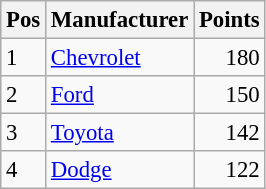<table class="wikitable" style="font-size: 95%;">
<tr>
<th>Pos</th>
<th>Manufacturer</th>
<th>Points</th>
</tr>
<tr>
<td>1</td>
<td><a href='#'>Chevrolet</a></td>
<td style="text-align:right;">180</td>
</tr>
<tr>
<td>2</td>
<td><a href='#'>Ford</a></td>
<td style="text-align:right;">150</td>
</tr>
<tr>
<td>3</td>
<td><a href='#'>Toyota</a></td>
<td style="text-align:right;">142</td>
</tr>
<tr>
<td>4</td>
<td><a href='#'>Dodge</a></td>
<td style="text-align:right;">122</td>
</tr>
</table>
